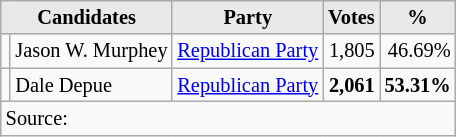<table class=wikitable style="font-size:85%; text-align:right;">
<tr>
<th style="background-color:#E9E9E9" align=center colspan=2>Candidates</th>
<th style="background-color:#E9E9E9" align=center>Party</th>
<th style="background-color:#E9E9E9" align=center>Votes</th>
<th style="background-color:#E9E9E9" align=center>%</th>
</tr>
<tr>
<td></td>
<td align=left>Jason W. Murphey</td>
<td align=center><a href='#'>Republican Party</a></td>
<td>1,805</td>
<td>46.69%</td>
</tr>
<tr>
<td></td>
<td align=left>Dale Depue</td>
<td align=center><a href='#'>Republican Party</a></td>
<td><strong>2,061</strong></td>
<td><strong>53.31%</strong></td>
</tr>
<tr>
<td align="left" colspan=6>Source: </td>
</tr>
</table>
